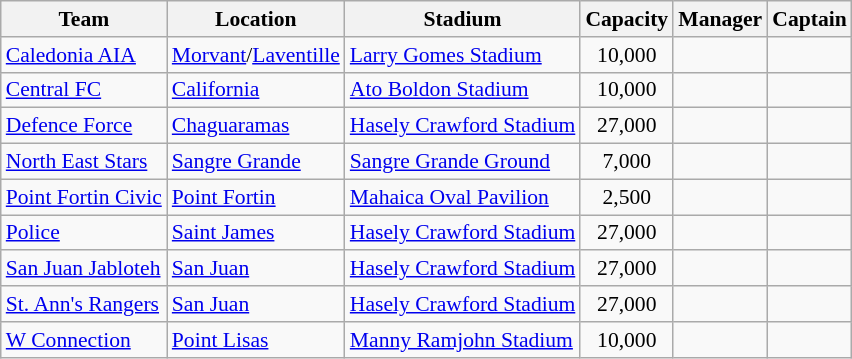<table class="sortable wikitable" style="font-size:90%;">
<tr>
<th>Team</th>
<th>Location</th>
<th>Stadium</th>
<th>Capacity</th>
<th>Manager</th>
<th>Captain</th>
</tr>
<tr>
<td><a href='#'>Caledonia AIA</a></td>
<td><a href='#'>Morvant</a>/<a href='#'>Laventille</a></td>
<td><a href='#'>Larry Gomes Stadium</a></td>
<td align=center>10,000</td>
<td> </td>
<td> </td>
</tr>
<tr>
<td><a href='#'>Central FC</a></td>
<td><a href='#'>California</a></td>
<td><a href='#'>Ato Boldon Stadium</a></td>
<td align=center>10,000</td>
<td> </td>
<td> </td>
</tr>
<tr>
<td><a href='#'>Defence Force</a></td>
<td><a href='#'>Chaguaramas</a></td>
<td><a href='#'>Hasely Crawford Stadium</a></td>
<td align=center>27,000</td>
<td> </td>
<td> </td>
</tr>
<tr>
<td><a href='#'>North East Stars</a></td>
<td><a href='#'>Sangre Grande</a></td>
<td><a href='#'>Sangre Grande Ground</a></td>
<td align=center>7,000</td>
<td> </td>
<td> </td>
</tr>
<tr>
<td><a href='#'>Point Fortin Civic</a></td>
<td><a href='#'>Point Fortin</a></td>
<td><a href='#'>Mahaica Oval Pavilion</a></td>
<td align=center>2,500</td>
<td> </td>
<td> </td>
</tr>
<tr>
<td><a href='#'>Police</a></td>
<td><a href='#'>Saint James</a></td>
<td><a href='#'>Hasely Crawford Stadium</a></td>
<td align=center>27,000</td>
<td> </td>
<td> </td>
</tr>
<tr>
<td><a href='#'>San Juan Jabloteh</a></td>
<td><a href='#'>San Juan</a></td>
<td><a href='#'>Hasely Crawford Stadium</a></td>
<td align=center>27,000</td>
<td> </td>
<td> </td>
</tr>
<tr>
<td><a href='#'>St. Ann's Rangers</a></td>
<td><a href='#'>San Juan</a></td>
<td><a href='#'>Hasely Crawford Stadium</a></td>
<td align=center>27,000</td>
<td> </td>
<td> </td>
</tr>
<tr>
<td><a href='#'>W Connection</a></td>
<td><a href='#'>Point Lisas</a></td>
<td><a href='#'>Manny Ramjohn Stadium</a></td>
<td align=center>10,000</td>
<td> </td>
<td> </td>
</tr>
</table>
